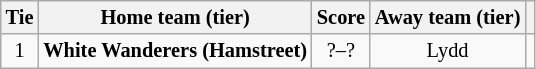<table class="wikitable" style="text-align:center; font-size:85%">
<tr>
<th>Tie</th>
<th>Home team (tier)</th>
<th>Score</th>
<th>Away team (tier)</th>
<th></th>
</tr>
<tr>
<td align="center">1</td>
<td><strong>White Wanderers (Hamstreet)</strong></td>
<td align="center">?–?</td>
<td>Lydd</td>
<td></td>
</tr>
</table>
